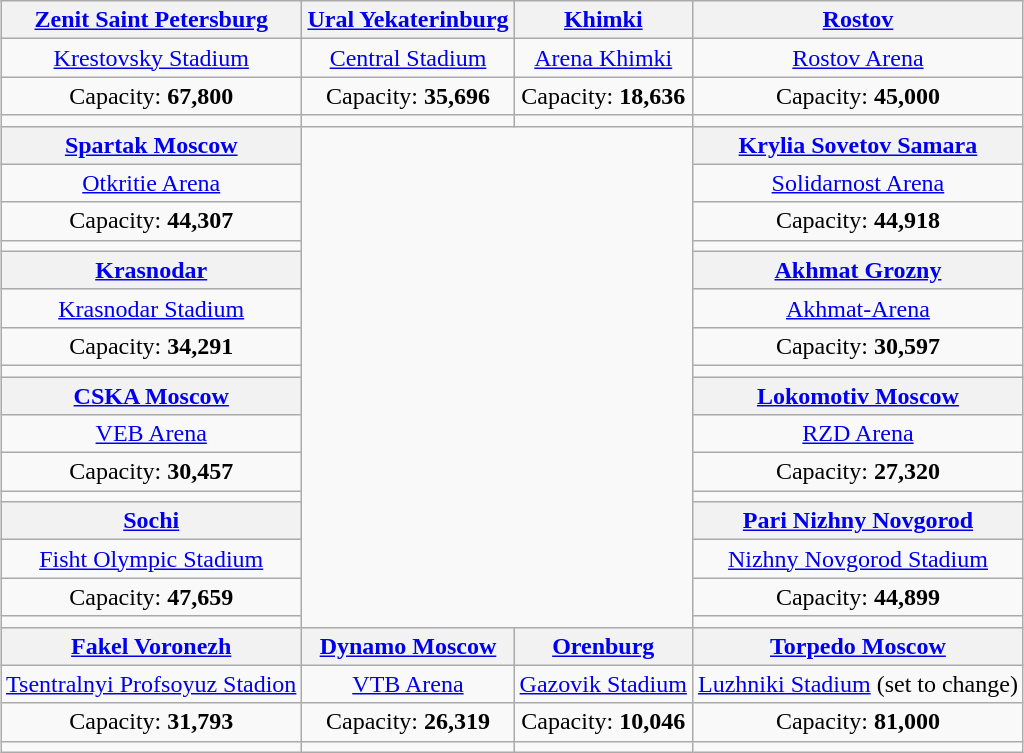<table class="wikitable" style="text-align:center;margin: 1em auto;">
<tr>
<th><a href='#'>Zenit Saint Petersburg</a></th>
<th><a href='#'>Ural Yekaterinburg</a></th>
<th><a href='#'>Khimki</a></th>
<th><a href='#'>Rostov</a></th>
</tr>
<tr>
<td><a href='#'>Krestovsky Stadium</a></td>
<td><a href='#'>Central Stadium</a></td>
<td><a href='#'>Arena Khimki</a></td>
<td><a href='#'>Rostov Arena</a></td>
</tr>
<tr>
<td>Capacity: <strong>67,800</strong></td>
<td>Capacity: <strong>35,696</strong></td>
<td>Capacity: <strong>18,636</strong></td>
<td>Capacity: <strong>45,000</strong></td>
</tr>
<tr>
<td></td>
<td></td>
<td></td>
<td></td>
</tr>
<tr>
<th><a href='#'>Spartak Moscow</a></th>
<td colspan="2" rowspan="16"><br>
</td>
<th><a href='#'>Krylia Sovetov Samara</a></th>
</tr>
<tr>
<td><a href='#'>Otkritie Arena</a></td>
<td><a href='#'>Solidarnost Arena</a></td>
</tr>
<tr>
<td>Capacity: <strong>44,307</strong></td>
<td>Capacity: <strong>44,918</strong></td>
</tr>
<tr>
<td></td>
<td></td>
</tr>
<tr>
<th><a href='#'>Krasnodar</a></th>
<th><a href='#'>Akhmat Grozny</a></th>
</tr>
<tr>
<td><a href='#'>Krasnodar Stadium</a></td>
<td><a href='#'>Akhmat-Arena</a></td>
</tr>
<tr>
<td>Capacity: <strong>34,291</strong></td>
<td>Capacity: <strong>30,597</strong></td>
</tr>
<tr>
<td></td>
<td></td>
</tr>
<tr>
<th><a href='#'>CSKA Moscow</a></th>
<th><a href='#'>Lokomotiv Moscow</a></th>
</tr>
<tr>
<td><a href='#'>VEB Arena</a></td>
<td><a href='#'>RZD Arena</a></td>
</tr>
<tr>
<td>Capacity: <strong>30,457</strong></td>
<td>Capacity: <strong>27,320</strong></td>
</tr>
<tr>
<td></td>
<td></td>
</tr>
<tr>
<th><a href='#'>Sochi</a></th>
<th><a href='#'>Pari Nizhny Novgorod</a></th>
</tr>
<tr>
<td><a href='#'>Fisht Olympic Stadium</a></td>
<td><a href='#'>Nizhny Novgorod Stadium</a></td>
</tr>
<tr>
<td>Capacity: <strong>47,659</strong></td>
<td>Capacity: <strong>44,899</strong></td>
</tr>
<tr>
<td></td>
<td></td>
</tr>
<tr>
<th><a href='#'>Fakel Voronezh</a></th>
<th><a href='#'>Dynamo Moscow</a></th>
<th><a href='#'>Orenburg</a></th>
<th><a href='#'>Torpedo Moscow</a></th>
</tr>
<tr>
<td><a href='#'>Tsentralnyi Profsoyuz Stadion</a></td>
<td><a href='#'>VTB Arena</a></td>
<td><a href='#'>Gazovik Stadium</a></td>
<td><a href='#'>Luzhniki Stadium</a> (set to change)</td>
</tr>
<tr>
<td>Capacity: <strong>31,793</strong></td>
<td>Capacity: <strong>26,319</strong></td>
<td>Capacity: <strong>10,046</strong></td>
<td>Capacity: <strong>81,000</strong></td>
</tr>
<tr>
<td></td>
<td></td>
<td></td>
<td></td>
</tr>
</table>
